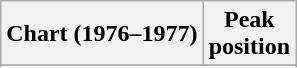<table class="wikitable sortable plainrowheaders" style="text-align:center">
<tr>
<th scope="col">Chart (1976–1977)</th>
<th scope="col">Peak<br>position</th>
</tr>
<tr>
</tr>
<tr>
</tr>
</table>
